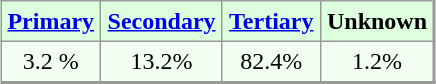<table align="center" rules="all" cellspacing="0" cellpadding="4" style="border: 1px solid #999; border-right: 2px solid #999; border-bottom:2px solid #999; background: #f3fff3">
<tr style="background: #ddffdd">
<th><a href='#'>Primary</a></th>
<th><a href='#'>Secondary</a></th>
<th><a href='#'>Tertiary</a></th>
<th>Unknown</th>
</tr>
<tr>
<td align=center>3.2 %</td>
<td align=center>13.2%</td>
<td align=center>82.4%</td>
<td align=center>1.2%</td>
</tr>
</table>
